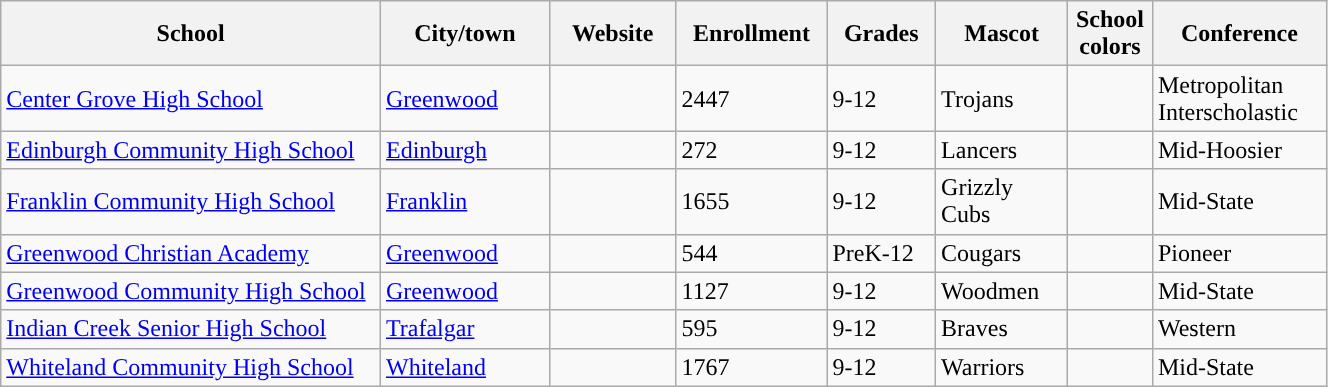<table class="wikitable sortable" width="70%">
<tr>
<th width="20%">School</th>
<th width="08%">City/town</th>
<th width="06%">Website</th>
<th width="04%">Enrollment</th>
<th width="04%">Grades</th>
<th width="04%">Mascot</th>
<th width=01%>School colors</th>
<th width="04%">Conference</th>
</tr>
<tr>
<td><a href='#'>Center Grove High School</a></td>
<td><a href='#'>Greenwood</a></td>
<td></td>
<td>2447</td>
<td>9-12</td>
<td>Trojans</td>
<td> </td>
<td>Metropolitan Interscholastic</td>
</tr>
<tr>
<td><a href='#'>Edinburgh Community High School</a></td>
<td><a href='#'>Edinburgh</a></td>
<td></td>
<td>272</td>
<td>9-12</td>
<td>Lancers</td>
<td>  </td>
<td>Mid-Hoosier</td>
</tr>
<tr>
<td><a href='#'>Franklin Community High School</a></td>
<td><a href='#'>Franklin</a></td>
<td></td>
<td>1655</td>
<td>9-12</td>
<td>Grizzly Cubs</td>
<td> </td>
<td>Mid-State</td>
</tr>
<tr>
<td><a href='#'>Greenwood Christian Academy</a></td>
<td><a href='#'>Greenwood</a></td>
<td></td>
<td>544</td>
<td>PreK-12</td>
<td>Cougars</td>
<td>  </td>
<td>Pioneer</td>
</tr>
<tr>
<td><a href='#'>Greenwood Community High School</a></td>
<td><a href='#'>Greenwood</a></td>
<td></td>
<td>1127</td>
<td>9-12</td>
<td>Woodmen</td>
<td>  </td>
<td>Mid-State</td>
</tr>
<tr>
<td><a href='#'>Indian Creek Senior High School</a></td>
<td><a href='#'>Trafalgar</a></td>
<td></td>
<td>595</td>
<td>9-12</td>
<td>Braves</td>
<td> </td>
<td>Western</td>
</tr>
<tr>
<td><a href='#'>Whiteland Community High School</a></td>
<td><a href='#'>Whiteland</a></td>
<td></td>
<td>1767</td>
<td>9-12</td>
<td>Warriors</td>
<td>  </td>
<td>Mid-State</td>
</tr>
</table>
